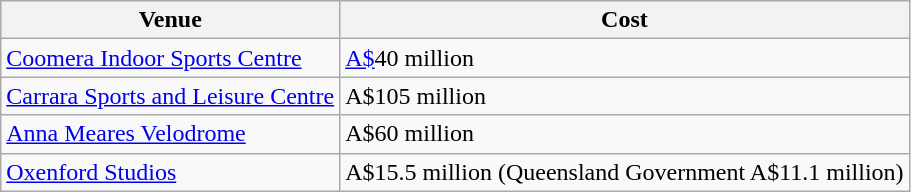<table class="wikitable sortable">
<tr>
<th rowspan="1">Venue</th>
<th rowspan="1">Cost</th>
</tr>
<tr>
<td><a href='#'>Coomera Indoor Sports Centre</a></td>
<td><a href='#'>A$</a>40 million</td>
</tr>
<tr>
<td><a href='#'>Carrara Sports and Leisure Centre</a></td>
<td>A$105 million</td>
</tr>
<tr>
<td><a href='#'>Anna Meares Velodrome</a></td>
<td>A$60 million</td>
</tr>
<tr>
<td><a href='#'>Oxenford Studios</a></td>
<td>A$15.5 million (Queensland Government A$11.1 million)</td>
</tr>
</table>
